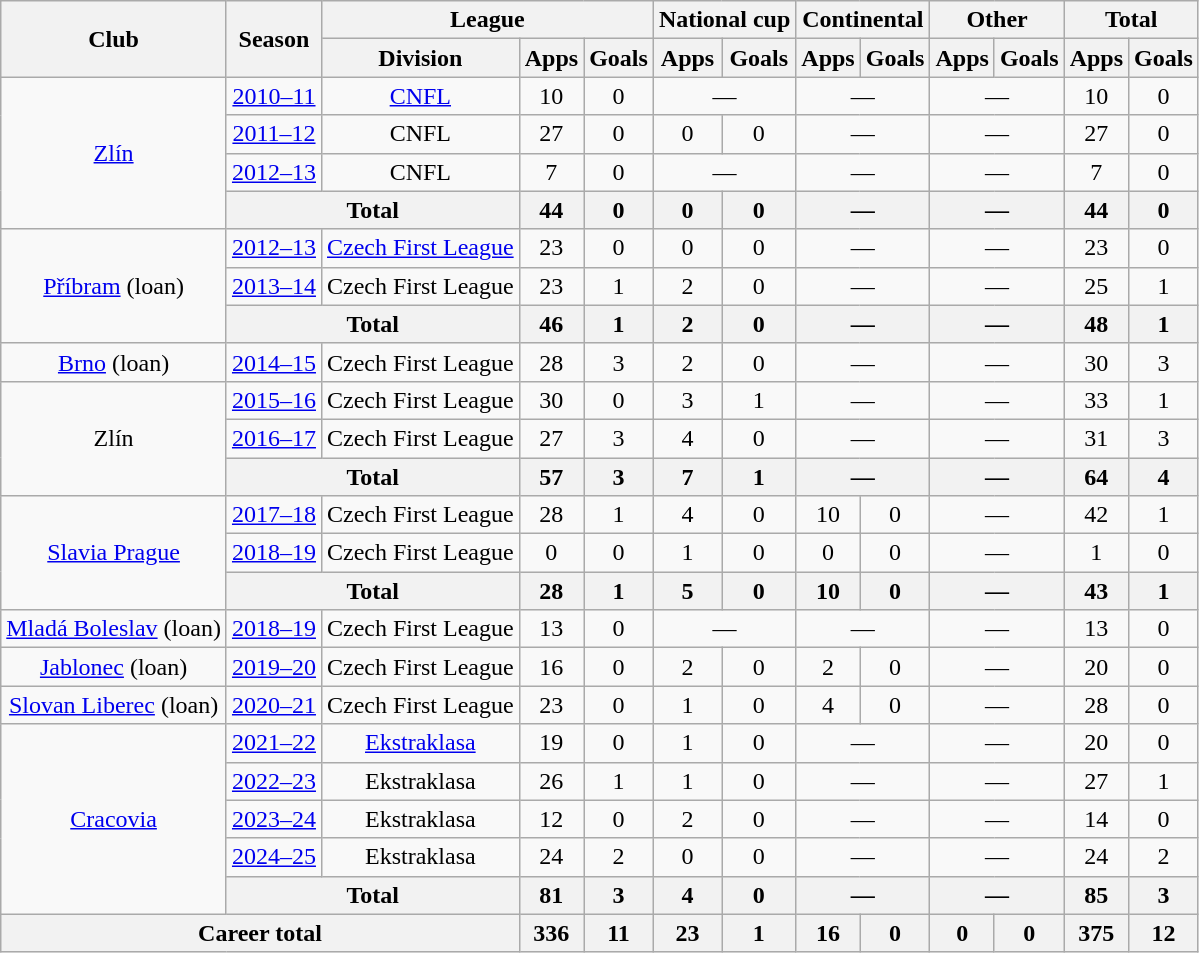<table class="wikitable" style="text-align: center;">
<tr>
<th rowspan=2>Club</th>
<th rowspan=2>Season</th>
<th colspan=3>League</th>
<th colspan=2>National cup</th>
<th colspan=2>Continental</th>
<th colspan=2>Other</th>
<th colspan=2>Total</th>
</tr>
<tr>
<th>Division</th>
<th>Apps</th>
<th>Goals</th>
<th>Apps</th>
<th>Goals</th>
<th>Apps</th>
<th>Goals</th>
<th>Apps</th>
<th>Goals</th>
<th>Apps</th>
<th>Goals</th>
</tr>
<tr>
<td rowspan="4"><a href='#'>Zlín</a></td>
<td><a href='#'>2010–11</a></td>
<td><a href='#'>CNFL</a></td>
<td>10</td>
<td>0</td>
<td colspan="2">—</td>
<td colspan="2">—</td>
<td colspan="2">—</td>
<td>10</td>
<td>0</td>
</tr>
<tr>
<td><a href='#'>2011–12</a></td>
<td>CNFL</td>
<td>27</td>
<td>0</td>
<td>0</td>
<td>0</td>
<td colspan="2">—</td>
<td colspan="2">—</td>
<td>27</td>
<td>0</td>
</tr>
<tr>
<td><a href='#'>2012–13</a></td>
<td>CNFL</td>
<td>7</td>
<td>0</td>
<td colspan="2">—</td>
<td colspan="2">—</td>
<td colspan="2">—</td>
<td>7</td>
<td>0</td>
</tr>
<tr>
<th colspan="2">Total</th>
<th>44</th>
<th>0</th>
<th>0</th>
<th>0</th>
<th colspan="2">—</th>
<th colspan="2">—</th>
<th>44</th>
<th>0</th>
</tr>
<tr>
<td rowspan="3"><a href='#'>Příbram</a> (loan)</td>
<td><a href='#'>2012–13</a></td>
<td><a href='#'>Czech First League</a></td>
<td>23</td>
<td>0</td>
<td>0</td>
<td>0</td>
<td colspan="2">—</td>
<td colspan="2">—</td>
<td>23</td>
<td>0</td>
</tr>
<tr>
<td><a href='#'>2013–14</a></td>
<td>Czech First League</td>
<td>23</td>
<td>1</td>
<td>2</td>
<td>0</td>
<td colspan="2">—</td>
<td colspan="2">—</td>
<td>25</td>
<td>1</td>
</tr>
<tr>
<th colspan="2">Total</th>
<th>46</th>
<th>1</th>
<th>2</th>
<th>0</th>
<th colspan="2">—</th>
<th colspan="2">—</th>
<th>48</th>
<th>1</th>
</tr>
<tr>
<td><a href='#'>Brno</a> (loan)</td>
<td><a href='#'>2014–15</a></td>
<td>Czech First League</td>
<td>28</td>
<td>3</td>
<td>2</td>
<td>0</td>
<td colspan="2">—</td>
<td colspan="2">—</td>
<td>30</td>
<td>3</td>
</tr>
<tr>
<td rowspan="3">Zlín</td>
<td><a href='#'>2015–16</a></td>
<td>Czech First League</td>
<td>30</td>
<td>0</td>
<td>3</td>
<td>1</td>
<td colspan="2">—</td>
<td colspan="2">—</td>
<td>33</td>
<td>1</td>
</tr>
<tr>
<td><a href='#'>2016–17</a></td>
<td>Czech First League</td>
<td>27</td>
<td>3</td>
<td>4</td>
<td>0</td>
<td colspan="2">—</td>
<td colspan="2">—</td>
<td>31</td>
<td>3</td>
</tr>
<tr>
<th colspan="2">Total</th>
<th>57</th>
<th>3</th>
<th>7</th>
<th>1</th>
<th colspan="2">—</th>
<th colspan="2">—</th>
<th>64</th>
<th>4</th>
</tr>
<tr>
<td rowspan="3"><a href='#'>Slavia Prague</a></td>
<td><a href='#'>2017–18</a></td>
<td>Czech First League</td>
<td>28</td>
<td>1</td>
<td>4</td>
<td>0</td>
<td>10</td>
<td>0</td>
<td colspan="2">—</td>
<td>42</td>
<td>1</td>
</tr>
<tr>
<td><a href='#'>2018–19</a></td>
<td>Czech First League</td>
<td>0</td>
<td>0</td>
<td>1</td>
<td>0</td>
<td>0</td>
<td>0</td>
<td colspan="2">—</td>
<td>1</td>
<td>0</td>
</tr>
<tr>
<th colspan="2">Total</th>
<th>28</th>
<th>1</th>
<th>5</th>
<th>0</th>
<th>10</th>
<th>0</th>
<th colspan="2">—</th>
<th>43</th>
<th>1</th>
</tr>
<tr>
<td><a href='#'>Mladá Boleslav</a> (loan)</td>
<td><a href='#'>2018–19</a></td>
<td>Czech First League</td>
<td>13</td>
<td>0</td>
<td colspan="2">—</td>
<td colspan="2">—</td>
<td colspan="2">—</td>
<td>13</td>
<td>0</td>
</tr>
<tr>
<td><a href='#'>Jablonec</a> (loan)</td>
<td><a href='#'>2019–20</a></td>
<td>Czech First League</td>
<td>16</td>
<td>0</td>
<td>2</td>
<td>0</td>
<td>2</td>
<td>0</td>
<td colspan="2">—</td>
<td>20</td>
<td>0</td>
</tr>
<tr>
<td><a href='#'>Slovan Liberec</a> (loan)</td>
<td><a href='#'>2020–21</a></td>
<td>Czech First League</td>
<td>23</td>
<td>0</td>
<td>1</td>
<td>0</td>
<td>4</td>
<td>0</td>
<td colspan="2">—</td>
<td>28</td>
<td>0</td>
</tr>
<tr>
<td rowspan="5"><a href='#'>Cracovia</a></td>
<td><a href='#'>2021–22</a></td>
<td><a href='#'>Ekstraklasa</a></td>
<td>19</td>
<td>0</td>
<td>1</td>
<td>0</td>
<td colspan="2">—</td>
<td colspan="2">—</td>
<td>20</td>
<td>0</td>
</tr>
<tr>
<td><a href='#'>2022–23</a></td>
<td>Ekstraklasa</td>
<td>26</td>
<td>1</td>
<td>1</td>
<td>0</td>
<td colspan="2">—</td>
<td colspan="2">—</td>
<td>27</td>
<td>1</td>
</tr>
<tr>
<td><a href='#'>2023–24</a></td>
<td>Ekstraklasa</td>
<td>12</td>
<td>0</td>
<td>2</td>
<td>0</td>
<td colspan="2">—</td>
<td colspan="2">—</td>
<td>14</td>
<td>0</td>
</tr>
<tr>
<td><a href='#'>2024–25</a></td>
<td>Ekstraklasa</td>
<td>24</td>
<td>2</td>
<td>0</td>
<td>0</td>
<td colspan="2">—</td>
<td colspan="2">—</td>
<td>24</td>
<td>2</td>
</tr>
<tr>
<th colspan="2">Total</th>
<th>81</th>
<th>3</th>
<th>4</th>
<th>0</th>
<th colspan="2">—</th>
<th colspan="2">—</th>
<th>85</th>
<th>3</th>
</tr>
<tr>
<th colspan="3">Career total</th>
<th>336</th>
<th>11</th>
<th>23</th>
<th>1</th>
<th>16</th>
<th>0</th>
<th>0</th>
<th>0</th>
<th>375</th>
<th>12</th>
</tr>
</table>
